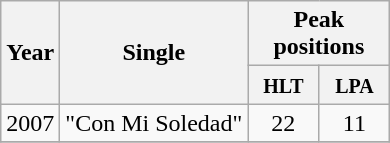<table class="wikitable">
<tr>
<th rowspan="2">Year</th>
<th rowspan="2">Single</th>
<th colspan="4">Peak positions</th>
</tr>
<tr>
<th width="40"><small>HLT</small></th>
<th width="40"><small>LPA</small></th>
</tr>
<tr>
<td align="center">2007</td>
<td>"Con Mi Soledad"</td>
<td align="center">22</td>
<td align="center">11</td>
</tr>
<tr>
</tr>
</table>
